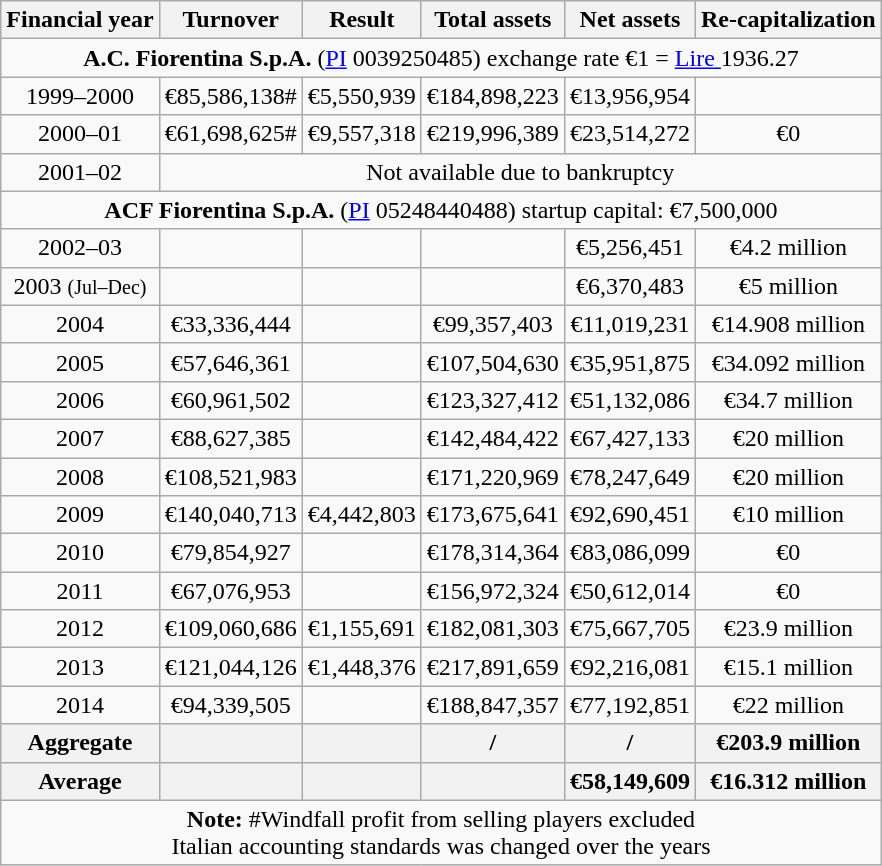<table class="wikitable sortable" style="margin: auto; text-align:center;">
<tr>
<th>Financial year</th>
<th>Turnover</th>
<th>Result</th>
<th>Total assets</th>
<th>Net assets</th>
<th>Re-capitalization</th>
</tr>
<tr>
<td colspan=6><strong>A.C. Fiorentina S.p.A.</strong> (<a href='#'>PI</a> 0039250485) exchange rate €1 = <a href='#'>Lire </a>1936.27</td>
</tr>
<tr>
<td>1999–2000</td>
<td>€85,586,138#</td>
<td>€5,550,939</td>
<td>€184,898,223</td>
<td>€13,956,954</td>
<td></td>
</tr>
<tr>
<td>2000–01</td>
<td> €61,698,625#</td>
<td> €9,557,318</td>
<td> €219,996,389</td>
<td> €23,514,272</td>
<td>€0</td>
</tr>
<tr>
<td>2001–02</td>
<td colspan=5>Not available due to bankruptcy</td>
</tr>
<tr>
<td colspan=6><strong>ACF Fiorentina S.p.A.</strong> (<a href='#'>PI</a> 05248440488) startup capital: €7,500,000</td>
</tr>
<tr>
<td>2002–03</td>
<td></td>
<td></td>
<td></td>
<td> €5,256,451</td>
<td>€4.2 million</td>
</tr>
<tr>
<td>2003 <small>(Jul–Dec)</small></td>
<td></td>
<td> </td>
<td></td>
<td> €6,370,483</td>
<td> €5 million</td>
</tr>
<tr>
<td>2004</td>
<td>€33,336,444</td>
<td> </td>
<td>€99,357,403</td>
<td> €11,019,231</td>
<td> €14.908 million</td>
</tr>
<tr>
<td>2005</td>
<td> €57,646,361</td>
<td> </td>
<td> €107,504,630</td>
<td> €35,951,875</td>
<td> €34.092 million</td>
</tr>
<tr>
<td>2006</td>
<td> €60,961,502</td>
<td> </td>
<td> €123,327,412</td>
<td> €51,132,086</td>
<td> €34.7 million</td>
</tr>
<tr>
<td>2007</td>
<td> €88,627,385</td>
<td> </td>
<td> €142,484,422</td>
<td> €67,427,133</td>
<td> €20 million</td>
</tr>
<tr>
<td>2008</td>
<td> €108,521,983</td>
<td> </td>
<td> €171,220,969</td>
<td> €78,247,649</td>
<td> €20 million</td>
</tr>
<tr>
<td>2009</td>
<td> €140,040,713</td>
<td> €4,442,803</td>
<td> €173,675,641</td>
<td> €92,690,451</td>
<td> €10 million</td>
</tr>
<tr>
<td>2010</td>
<td> €79,854,927</td>
<td> </td>
<td> €178,314,364</td>
<td> €83,086,099</td>
<td> €0</td>
</tr>
<tr>
<td>2011</td>
<td> €67,076,953</td>
<td> </td>
<td> €156,972,324</td>
<td> €50,612,014</td>
<td> €0</td>
</tr>
<tr>
<td>2012</td>
<td> €109,060,686</td>
<td> €1,155,691</td>
<td> €182,081,303</td>
<td> €75,667,705</td>
<td> €23.9 million</td>
</tr>
<tr>
<td>2013</td>
<td> €121,044,126</td>
<td> €1,448,376</td>
<td> €217,891,659</td>
<td> €92,216,081</td>
<td> €15.1 million</td>
</tr>
<tr>
<td>2014</td>
<td> €94,339,505</td>
<td> </td>
<td> €188,847,357</td>
<td> €77,192,851</td>
<td> €22 million</td>
</tr>
<tr>
<th>Aggregate</th>
<th></th>
<th></th>
<th>/</th>
<th>/</th>
<th>€203.9 million</th>
</tr>
<tr>
<th>Average</th>
<th></th>
<th></th>
<th></th>
<th>€58,149,609</th>
<th>€16.312 million</th>
</tr>
<tr>
<td colspan=6><strong>Note:</strong> #Windfall profit from selling players excluded<br>Italian accounting standards was changed over the years</td>
</tr>
</table>
